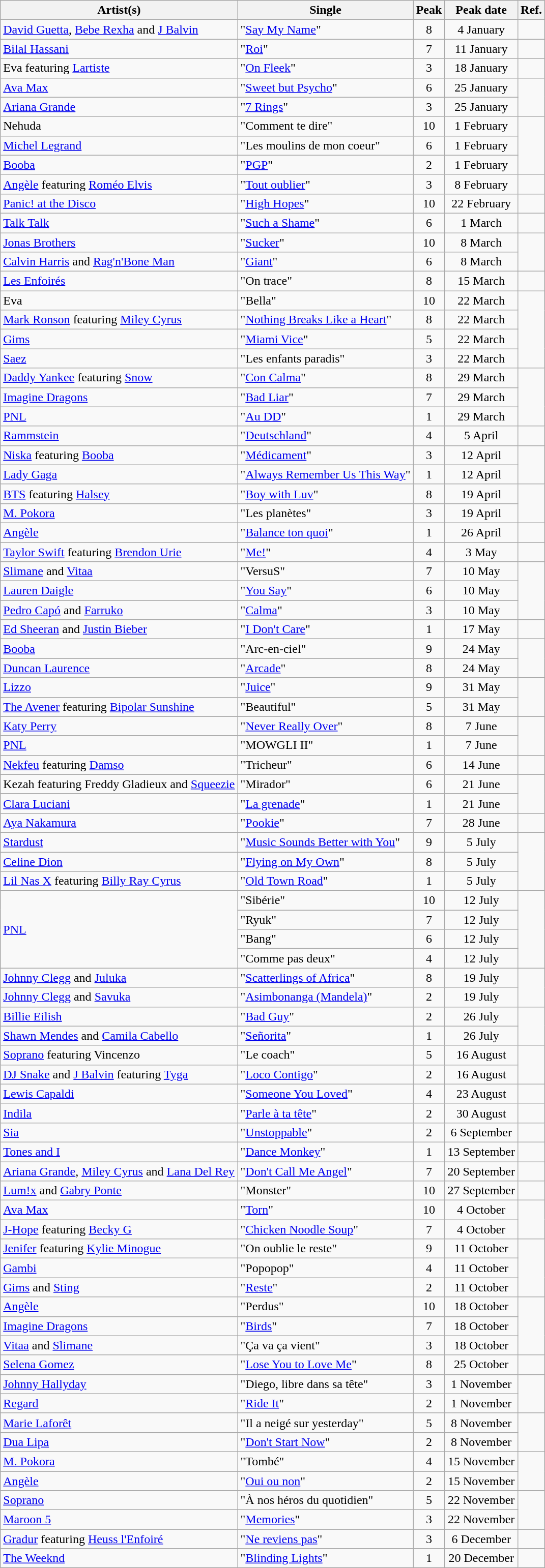<table class="wikitable sortable">
<tr>
<th>Artist(s)</th>
<th>Single</th>
<th>Peak</th>
<th>Peak date</th>
<th>Ref.</th>
</tr>
<tr>
<td><a href='#'>David Guetta</a>, <a href='#'>Bebe Rexha</a> and <a href='#'>J Balvin</a></td>
<td>"<a href='#'>Say My Name</a>"</td>
<td style="text-align: center;">8</td>
<td style="text-align: center;">4 January</td>
<td style="text-align: center;"></td>
</tr>
<tr>
<td><a href='#'>Bilal Hassani</a></td>
<td>"<a href='#'>Roi</a>"</td>
<td style="text-align: center;">7</td>
<td style="text-align: center;">11 January</td>
<td style="text-align: center;"></td>
</tr>
<tr>
<td>Eva featuring <a href='#'>Lartiste</a></td>
<td>"<a href='#'>On Fleek</a>"</td>
<td style="text-align: center;">3</td>
<td style="text-align: center;">18 January</td>
<td style="text-align: center;"></td>
</tr>
<tr>
<td><a href='#'>Ava Max</a></td>
<td>"<a href='#'>Sweet but Psycho</a>"</td>
<td style="text-align: center;">6</td>
<td style="text-align: center;">25 January</td>
<td rowspan="2" style="text-align: center;"></td>
</tr>
<tr>
<td><a href='#'>Ariana Grande</a></td>
<td>"<a href='#'>7 Rings</a>"</td>
<td style="text-align: center;">3</td>
<td style="text-align: center;">25 January</td>
</tr>
<tr>
<td>Nehuda</td>
<td>"Comment te dire"</td>
<td style="text-align: center;">10</td>
<td style="text-align: center;">1 February</td>
<td rowspan="3" style="text-align: center;"></td>
</tr>
<tr>
<td><a href='#'>Michel Legrand</a></td>
<td>"Les moulins de mon coeur"</td>
<td style="text-align: center;">6</td>
<td style="text-align: center;">1 February</td>
</tr>
<tr>
<td><a href='#'>Booba</a></td>
<td>"<a href='#'>PGP</a>"</td>
<td style="text-align: center;">2</td>
<td style="text-align: center;">1 February</td>
</tr>
<tr>
<td><a href='#'>Angèle</a> featuring <a href='#'>Roméo Elvis</a></td>
<td>"<a href='#'>Tout oublier</a>"</td>
<td style="text-align: center;">3</td>
<td style="text-align: center;">8 February</td>
<td style="text-align: center;"></td>
</tr>
<tr>
<td><a href='#'>Panic! at the Disco</a></td>
<td>"<a href='#'>High Hopes</a>"</td>
<td style="text-align: center;">10</td>
<td style="text-align: center;">22 February</td>
<td style="text-align: center;"></td>
</tr>
<tr>
<td><a href='#'>Talk Talk</a></td>
<td>"<a href='#'>Such a Shame</a>"</td>
<td style="text-align: center;">6</td>
<td style="text-align: center;">1 March</td>
<td style="text-align: center;"></td>
</tr>
<tr>
<td><a href='#'>Jonas Brothers</a></td>
<td>"<a href='#'>Sucker</a>"</td>
<td style="text-align: center;">10</td>
<td style="text-align: center;">8 March</td>
<td rowspan="2" style="text-align: center;"></td>
</tr>
<tr>
<td><a href='#'>Calvin Harris</a> and <a href='#'>Rag'n'Bone Man</a></td>
<td>"<a href='#'>Giant</a>"</td>
<td style="text-align: center;">6</td>
<td style="text-align: center;">8 March</td>
</tr>
<tr>
<td><a href='#'>Les Enfoirés</a></td>
<td>"On trace"</td>
<td style="text-align: center;">8</td>
<td style="text-align: center;">15 March</td>
<td style="text-align: center;"></td>
</tr>
<tr>
<td>Eva</td>
<td>"Bella"</td>
<td style="text-align: center;">10</td>
<td style="text-align: center;">22 March</td>
<td rowspan="4" style="text-align: center;"></td>
</tr>
<tr>
<td><a href='#'>Mark Ronson</a> featuring <a href='#'>Miley Cyrus</a></td>
<td>"<a href='#'>Nothing Breaks Like a Heart</a>"</td>
<td style="text-align: center;">8</td>
<td style="text-align: center;">22 March</td>
</tr>
<tr>
<td><a href='#'>Gims</a></td>
<td>"<a href='#'>Miami Vice</a>"</td>
<td style="text-align: center;">5</td>
<td style="text-align: center;">22 March</td>
</tr>
<tr>
<td><a href='#'>Saez</a></td>
<td>"Les enfants paradis"</td>
<td style="text-align: center;">3</td>
<td style="text-align: center;">22 March</td>
</tr>
<tr>
<td><a href='#'>Daddy Yankee</a> featuring <a href='#'>Snow</a></td>
<td>"<a href='#'>Con Calma</a>"</td>
<td style="text-align: center;">8</td>
<td style="text-align: center;">29 March</td>
<td rowspan="3" style="text-align: center;"></td>
</tr>
<tr>
<td><a href='#'>Imagine Dragons</a></td>
<td>"<a href='#'>Bad Liar</a>"</td>
<td style="text-align: center;">7</td>
<td style="text-align: center;">29 March</td>
</tr>
<tr>
<td><a href='#'>PNL</a></td>
<td>"<a href='#'>Au DD</a>"</td>
<td style="text-align: center;">1</td>
<td style="text-align: center;">29 March</td>
</tr>
<tr>
<td><a href='#'>Rammstein</a></td>
<td>"<a href='#'>Deutschland</a>"</td>
<td style="text-align: center;">4</td>
<td style="text-align: center;">5 April</td>
<td style="text-align: center;"></td>
</tr>
<tr>
<td><a href='#'>Niska</a> featuring <a href='#'>Booba</a></td>
<td>"<a href='#'>Médicament</a>"</td>
<td style="text-align: center;">3</td>
<td style="text-align: center;">12 April</td>
<td rowspan="2" style="text-align: center;"></td>
</tr>
<tr>
<td><a href='#'>Lady Gaga</a></td>
<td>"<a href='#'>Always Remember Us This Way</a>"</td>
<td style="text-align: center;">1</td>
<td style="text-align: center;">12 April</td>
</tr>
<tr>
<td><a href='#'>BTS</a> featuring <a href='#'>Halsey</a></td>
<td>"<a href='#'>Boy with Luv</a>"</td>
<td style="text-align: center;">8</td>
<td style="text-align: center;">19 April</td>
<td rowspan="2" style="text-align: center;"></td>
</tr>
<tr>
<td><a href='#'>M. Pokora</a></td>
<td>"Les planètes"</td>
<td style="text-align: center;">3</td>
<td style="text-align: center;">19 April</td>
</tr>
<tr>
<td><a href='#'>Angèle</a></td>
<td>"<a href='#'>Balance ton quoi</a>"</td>
<td style="text-align: center;">1</td>
<td style="text-align: center;">26 April</td>
<td style="text-align: center;"></td>
</tr>
<tr>
<td><a href='#'>Taylor Swift</a> featuring <a href='#'>Brendon Urie</a></td>
<td>"<a href='#'>Me!</a>"</td>
<td style="text-align: center;">4</td>
<td style="text-align: center;">3 May</td>
<td style="text-align: center;"></td>
</tr>
<tr>
<td><a href='#'>Slimane</a> and <a href='#'>Vitaa</a></td>
<td>"VersuS"</td>
<td style="text-align: center;">7</td>
<td style="text-align: center;">10 May</td>
<td rowspan="3" style="text-align: center;"></td>
</tr>
<tr>
<td><a href='#'>Lauren Daigle</a></td>
<td>"<a href='#'>You Say</a>"</td>
<td style="text-align: center;">6</td>
<td style="text-align: center;">10 May</td>
</tr>
<tr>
<td><a href='#'>Pedro Capó</a> and <a href='#'>Farruko</a></td>
<td>"<a href='#'>Calma</a>"</td>
<td style="text-align: center;">3</td>
<td style="text-align: center;">10 May</td>
</tr>
<tr>
<td><a href='#'>Ed Sheeran</a> and <a href='#'>Justin Bieber</a></td>
<td>"<a href='#'>I Don't Care</a>"</td>
<td style="text-align: center;">1</td>
<td style="text-align: center;">17 May</td>
<td style="text-align: center;"></td>
</tr>
<tr>
<td><a href='#'>Booba</a></td>
<td>"Arc-en-ciel"</td>
<td style="text-align: center;">9</td>
<td style="text-align: center;">24 May</td>
<td rowspan="2" style="text-align: center;"></td>
</tr>
<tr>
<td><a href='#'>Duncan Laurence</a></td>
<td>"<a href='#'>Arcade</a>"</td>
<td style="text-align: center;">8</td>
<td style="text-align: center;">24 May</td>
</tr>
<tr>
<td><a href='#'>Lizzo</a></td>
<td>"<a href='#'>Juice</a>"</td>
<td style="text-align: center;">9</td>
<td style="text-align: center;">31 May</td>
<td rowspan="2" style="text-align: center;"></td>
</tr>
<tr>
<td><a href='#'>The Avener</a> featuring <a href='#'>Bipolar Sunshine</a></td>
<td>"Beautiful"</td>
<td style="text-align: center;">5</td>
<td style="text-align: center;">31 May</td>
</tr>
<tr>
<td><a href='#'>Katy Perry</a></td>
<td>"<a href='#'>Never Really Over</a>"</td>
<td style="text-align: center;">8</td>
<td style="text-align: center;">7 June</td>
<td rowspan="2" style="text-align: center;"></td>
</tr>
<tr>
<td><a href='#'>PNL</a></td>
<td>"MOWGLI II"</td>
<td style="text-align: center;">1</td>
<td style="text-align: center;">7 June</td>
</tr>
<tr>
<td><a href='#'>Nekfeu</a> featuring <a href='#'>Damso</a></td>
<td>"Tricheur"</td>
<td style="text-align: center;">6</td>
<td style="text-align: center;">14 June</td>
<td style="text-align: center;"></td>
</tr>
<tr>
<td>Kezah featuring Freddy Gladieux and <a href='#'>Squeezie</a></td>
<td>"Mirador"</td>
<td style="text-align: center;">6</td>
<td style="text-align: center;">21 June</td>
<td rowspan="2" style="text-align: center;"></td>
</tr>
<tr>
<td><a href='#'>Clara Luciani</a></td>
<td>"<a href='#'>La grenade</a>"</td>
<td style="text-align: center;">1</td>
<td style="text-align: center;">21 June</td>
</tr>
<tr>
<td><a href='#'>Aya Nakamura</a></td>
<td>"<a href='#'>Pookie</a>"</td>
<td style="text-align: center;">7</td>
<td style="text-align: center;">28 June</td>
<td style="text-align: center;"></td>
</tr>
<tr>
<td><a href='#'>Stardust</a></td>
<td>"<a href='#'>Music Sounds Better with You</a>"</td>
<td style="text-align: center;">9</td>
<td style="text-align: center;">5 July</td>
<td rowspan="3" style="text-align: center;"></td>
</tr>
<tr>
<td><a href='#'>Celine Dion</a></td>
<td>"<a href='#'>Flying on My Own</a>"</td>
<td style="text-align: center;">8</td>
<td style="text-align: center;">5 July</td>
</tr>
<tr>
<td><a href='#'>Lil Nas X</a> featuring <a href='#'>Billy Ray Cyrus</a></td>
<td>"<a href='#'>Old Town Road</a>"</td>
<td style="text-align: center;">1</td>
<td style="text-align: center;">5 July</td>
</tr>
<tr>
<td rowspan="4"><a href='#'>PNL</a></td>
<td>"Sibérie"</td>
<td style="text-align: center;">10</td>
<td style="text-align: center;">12 July</td>
<td rowspan="4" style="text-align: center;"></td>
</tr>
<tr>
<td>"Ryuk"</td>
<td style="text-align: center;">7</td>
<td style="text-align: center;">12 July</td>
</tr>
<tr>
<td>"Bang"</td>
<td style="text-align: center;">6</td>
<td style="text-align: center;">12 July</td>
</tr>
<tr>
<td>"Comme pas deux"</td>
<td style="text-align: center;">4</td>
<td style="text-align: center;">12 July</td>
</tr>
<tr>
<td><a href='#'>Johnny Clegg</a> and <a href='#'>Juluka</a></td>
<td>"<a href='#'>Scatterlings of Africa</a>"</td>
<td style="text-align: center;">8</td>
<td style="text-align: center;">19 July</td>
<td rowspan="2" style="text-align: center;"></td>
</tr>
<tr>
<td><a href='#'>Johnny Clegg</a> and <a href='#'>Savuka</a></td>
<td>"<a href='#'>Asimbonanga (Mandela)</a>"</td>
<td style="text-align: center;">2</td>
<td style="text-align: center;">19 July</td>
</tr>
<tr>
<td><a href='#'>Billie Eilish</a></td>
<td>"<a href='#'>Bad Guy</a>"</td>
<td style="text-align: center;">2</td>
<td style="text-align: center;">26 July</td>
<td rowspan="2" style="text-align: center;"></td>
</tr>
<tr>
<td><a href='#'>Shawn Mendes</a> and <a href='#'>Camila Cabello</a></td>
<td>"<a href='#'>Señorita</a>"</td>
<td style="text-align: center;">1</td>
<td style="text-align: center;">26 July</td>
</tr>
<tr>
<td><a href='#'>Soprano</a> featuring Vincenzo</td>
<td>"Le coach"</td>
<td style="text-align: center;">5</td>
<td style="text-align: center;">16 August</td>
<td rowspan="2" style="text-align: center;"></td>
</tr>
<tr>
<td><a href='#'>DJ Snake</a> and <a href='#'>J Balvin</a> featuring <a href='#'>Tyga</a></td>
<td>"<a href='#'>Loco Contigo</a>"</td>
<td style="text-align: center;">2</td>
<td style="text-align: center;">16 August</td>
</tr>
<tr>
<td><a href='#'>Lewis Capaldi</a></td>
<td>"<a href='#'>Someone You Loved</a>"</td>
<td style="text-align: center;">4</td>
<td style="text-align: center;">23 August</td>
<td style="text-align: center;"></td>
</tr>
<tr>
<td><a href='#'>Indila</a></td>
<td>"<a href='#'>Parle à ta tête</a>"</td>
<td style="text-align: center;">2</td>
<td style="text-align: center;">30 August</td>
<td style="text-align: center;"></td>
</tr>
<tr>
<td><a href='#'>Sia</a></td>
<td>"<a href='#'>Unstoppable</a>"</td>
<td style="text-align: center;">2</td>
<td style="text-align: center;">6 September</td>
<td style="text-align: center;"></td>
</tr>
<tr>
<td><a href='#'>Tones and I</a></td>
<td>"<a href='#'>Dance Monkey</a>"</td>
<td style="text-align: center;">1</td>
<td style="text-align: center;">13 September</td>
<td style="text-align: center;"></td>
</tr>
<tr>
<td><a href='#'>Ariana Grande</a>, <a href='#'>Miley Cyrus</a> and <a href='#'>Lana Del Rey</a></td>
<td>"<a href='#'>Don't Call Me Angel</a>"</td>
<td style="text-align: center;">7</td>
<td style="text-align: center;">20 September</td>
<td style="text-align: center;"></td>
</tr>
<tr>
<td><a href='#'>Lum!x</a> and <a href='#'>Gabry Ponte</a></td>
<td>"Monster"</td>
<td style="text-align: center;">10</td>
<td style="text-align: center;">27 September</td>
<td style="text-align: center;"></td>
</tr>
<tr>
<td><a href='#'>Ava Max</a></td>
<td>"<a href='#'>Torn</a>"</td>
<td style="text-align: center;">10</td>
<td style="text-align: center;">4 October</td>
<td rowspan="2" style="text-align: center;"></td>
</tr>
<tr>
<td><a href='#'>J-Hope</a> featuring <a href='#'>Becky G</a></td>
<td>"<a href='#'>Chicken Noodle Soup</a>"</td>
<td style="text-align: center;">7</td>
<td style="text-align: center;">4 October</td>
</tr>
<tr>
<td><a href='#'>Jenifer</a> featuring <a href='#'>Kylie Minogue</a></td>
<td>"On oublie le reste"</td>
<td style="text-align: center;">9</td>
<td style="text-align: center;">11 October</td>
<td rowspan="3" style="text-align: center;"></td>
</tr>
<tr>
<td><a href='#'>Gambi</a></td>
<td>"Popopop"</td>
<td style="text-align: center;">4</td>
<td style="text-align: center;">11 October</td>
</tr>
<tr>
<td><a href='#'>Gims</a> and <a href='#'>Sting</a></td>
<td>"<a href='#'>Reste</a>"</td>
<td style="text-align: center;">2</td>
<td style="text-align: center;">11 October</td>
</tr>
<tr>
<td><a href='#'>Angèle</a></td>
<td>"Perdus"</td>
<td style="text-align: center;">10</td>
<td style="text-align: center;">18 October</td>
<td rowspan="3" style="text-align: center;"></td>
</tr>
<tr>
<td><a href='#'>Imagine Dragons</a></td>
<td>"<a href='#'>Birds</a>"</td>
<td style="text-align: center;">7</td>
<td style="text-align: center;">18 October</td>
</tr>
<tr>
<td><a href='#'>Vitaa</a> and <a href='#'>Slimane</a></td>
<td>"Ça va ça vient"</td>
<td style="text-align: center;">3</td>
<td style="text-align: center;">18 October</td>
</tr>
<tr>
<td><a href='#'>Selena Gomez</a></td>
<td>"<a href='#'>Lose You to Love Me</a>"</td>
<td style="text-align: center;">8</td>
<td style="text-align: center;">25 October</td>
<td style="text-align: center;"></td>
</tr>
<tr>
<td><a href='#'>Johnny Hallyday</a></td>
<td>"Diego, libre dans sa tête"</td>
<td style="text-align: center;">3</td>
<td style="text-align: center;">1 November</td>
<td rowspan="2" style="text-align: center;"></td>
</tr>
<tr>
<td><a href='#'>Regard</a></td>
<td>"<a href='#'>Ride It</a>"</td>
<td style="text-align: center;">2</td>
<td style="text-align: center;">1 November</td>
</tr>
<tr>
<td><a href='#'>Marie Laforêt</a></td>
<td>"Il a neigé sur yesterday"</td>
<td style="text-align: center;">5</td>
<td style="text-align: center;">8 November</td>
<td rowspan="2" style="text-align: center;"></td>
</tr>
<tr>
<td><a href='#'>Dua Lipa</a></td>
<td>"<a href='#'>Don't Start Now</a>"</td>
<td style="text-align: center;">2</td>
<td style="text-align: center;">8 November</td>
</tr>
<tr>
<td><a href='#'>M. Pokora</a></td>
<td>"Tombé"</td>
<td style="text-align: center;">4</td>
<td style="text-align: center;">15 November</td>
<td rowspan="2" style="text-align: center;"></td>
</tr>
<tr>
<td><a href='#'>Angèle</a></td>
<td>"<a href='#'>Oui ou non</a>"</td>
<td style="text-align: center;">2</td>
<td style="text-align: center;">15 November</td>
</tr>
<tr>
<td><a href='#'>Soprano</a></td>
<td>"À nos héros du quotidien"</td>
<td style="text-align: center;">5</td>
<td style="text-align: center;">22 November</td>
<td rowspan="2" style="text-align: center;"></td>
</tr>
<tr>
<td><a href='#'>Maroon 5</a></td>
<td>"<a href='#'>Memories</a>"</td>
<td style="text-align: center;">3</td>
<td style="text-align: center;">22 November</td>
</tr>
<tr>
<td><a href='#'>Gradur</a> featuring <a href='#'>Heuss l'Enfoiré</a></td>
<td>"<a href='#'>Ne reviens pas</a>"</td>
<td style="text-align: center;">3</td>
<td style="text-align: center;">6 December</td>
<td style="text-align: center;"></td>
</tr>
<tr>
<td><a href='#'>The Weeknd</a></td>
<td>"<a href='#'>Blinding Lights</a>"</td>
<td style="text-align: center;">1</td>
<td style="text-align: center;">20 December</td>
<td style="text-align: center;"></td>
</tr>
</table>
